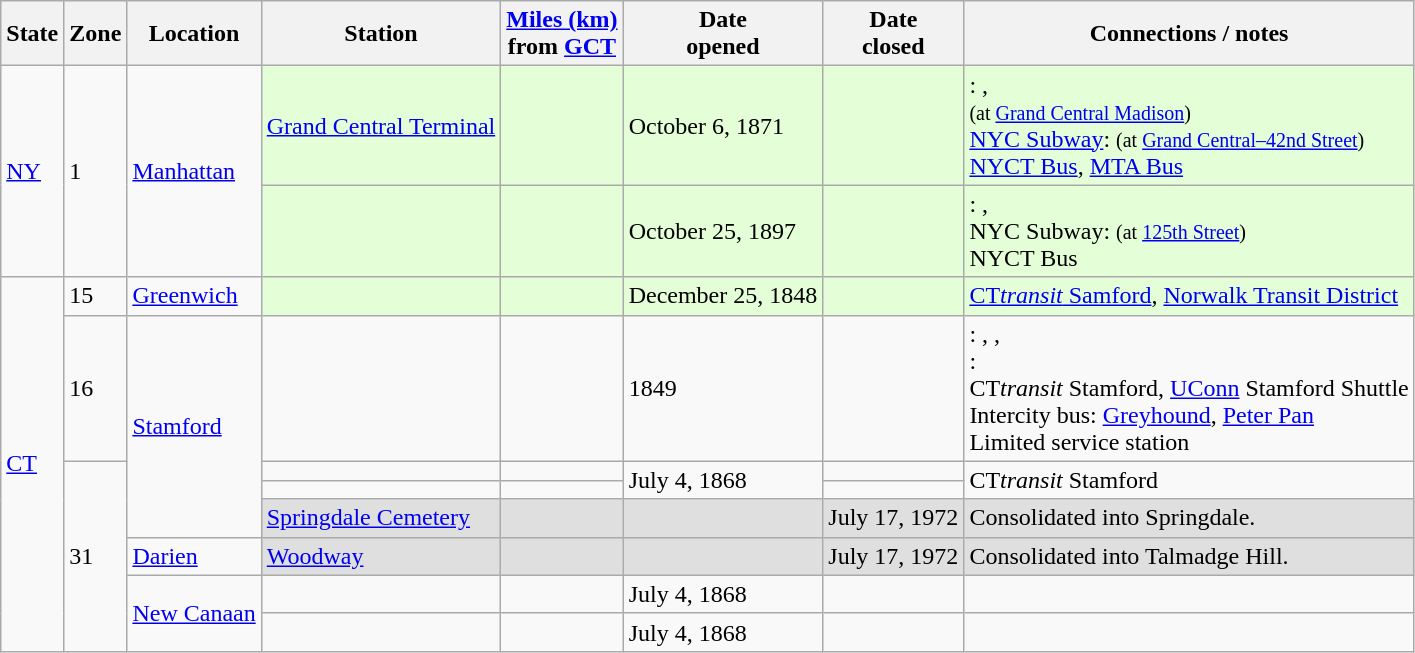<table class="wikitable">
<tr>
<th>State</th>
<th>Zone</th>
<th>Location</th>
<th>Station</th>
<th><a href='#'>Miles (km)</a><br> from <a href='#'>GCT</a></th>
<th>Date<br>opened</th>
<th>Date<br>closed</th>
<th>Connections / notes</th>
</tr>
<tr>
<td rowspan=2><a href='#'>NY</a></td>
<td rowspan=2>1</td>
<td rowspan=2><a href='#'>Manhattan</a></td>
<td bgcolor="e4ffd7"><a href='#'>Grand Central Terminal</a> </td>
<td bgcolor="e4ffd7"></td>
<td bgcolor="e4ffd7">October 6, 1871</td>
<td bgcolor="e4ffd7"></td>
<td bgcolor="e4ffd7">: , <br> <small>(at <a href='#'>Grand Central Madison</a>)</small><br> <a href='#'>NYC Subway</a>:  <small>(at <a href='#'>Grand Central–42nd Street</a>)</small><br> <a href='#'>NYCT Bus</a>, <a href='#'>MTA Bus</a></td>
</tr>
<tr>
<td bgcolor="e4ffd7"> </td>
<td bgcolor="e4ffd7"></td>
<td bgcolor="e4ffd7">October 25, 1897</td>
<td bgcolor="e4ffd7"></td>
<td bgcolor="e4ffd7">: , <br> NYC Subway:  <small>(at <a href='#'>125th Street</a>)</small><br> NYCT Bus</td>
</tr>
<tr>
<td rowspan=8><a href='#'>CT</a></td>
<td>15</td>
<td><a href='#'>Greenwich</a></td>
<td bgcolor="e4ffd7"> </td>
<td bgcolor="e4ffd7"></td>
<td bgcolor="e4ffd7">December 25, 1848</td>
<td bgcolor="e4ffd7"></td>
<td bgcolor="e4ffd7"> <a href='#'>CT<em>transit</em> Samford</a>, <a href='#'>Norwalk Transit District</a></td>
</tr>
<tr>
<td>16</td>
<td rowspan=4><a href='#'>Stamford</a></td>
<td> </td>
<td></td>
<td>1849</td>
<td></td>
<td>: , , <br>: <br> CT<em>transit</em> Stamford, <a href='#'>UConn</a> Stamford Shuttle<br> Intercity bus: <a href='#'>Greyhound</a>, <a href='#'>Peter Pan</a><br>Limited service station</td>
</tr>
<tr>
<td rowspan=6>31</td>
<td> </td>
<td></td>
<td rowspan="2">July 4, 1868</td>
<td></td>
<td rowspan="2"> CT<em>transit</em> Stamford</td>
</tr>
<tr>
<td> </td>
<td></td>
<td></td>
</tr>
<tr>
<td bgcolor="dfdfdf"><a href='#'>Springdale Cemetery</a></td>
<td bgcolor="dfdfdf"></td>
<td bgcolor="dfdfdf"></td>
<td bgcolor="dfdfdf">July 17, 1972</td>
<td bgcolor="dfdfdf">Consolidated into Springdale.</td>
</tr>
<tr>
<td><a href='#'>Darien</a></td>
<td bgcolor="dfdfdf"><a href='#'>Woodway</a></td>
<td bgcolor="dfdfdf"></td>
<td bgcolor="dfdfdf"></td>
<td bgcolor="dfdfdf">July 17, 1972</td>
<td bgcolor="dfdfdf">Consolidated into Talmadge Hill.</td>
</tr>
<tr>
<td rowspan=2><a href='#'>New Canaan</a></td>
<td> </td>
<td></td>
<td>July 4, 1868</td>
<td></td>
<td></td>
</tr>
<tr>
<td> </td>
<td></td>
<td>July 4, 1868</td>
<td></td>
<td></td>
</tr>
</table>
